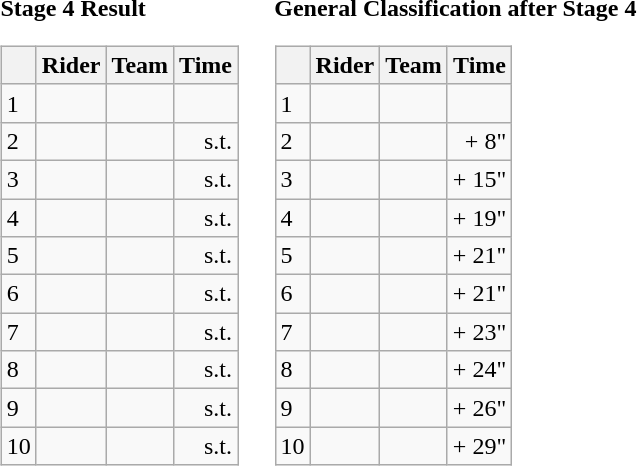<table>
<tr>
<td><strong>Stage 4 Result</strong><br><table class="wikitable">
<tr>
<th></th>
<th>Rider</th>
<th>Team</th>
<th>Time</th>
</tr>
<tr>
<td>1</td>
<td> </td>
<td></td>
<td align="right"></td>
</tr>
<tr>
<td>2</td>
<td></td>
<td></td>
<td align="right">s.t.</td>
</tr>
<tr>
<td>3</td>
<td></td>
<td></td>
<td align="right">s.t.</td>
</tr>
<tr>
<td>4</td>
<td></td>
<td></td>
<td align="right">s.t.</td>
</tr>
<tr>
<td>5</td>
<td></td>
<td></td>
<td align="right">s.t.</td>
</tr>
<tr>
<td>6</td>
<td></td>
<td></td>
<td align="right">s.t.</td>
</tr>
<tr>
<td>7</td>
<td></td>
<td></td>
<td align="right">s.t.</td>
</tr>
<tr>
<td>8</td>
<td></td>
<td></td>
<td align="right">s.t.</td>
</tr>
<tr>
<td>9</td>
<td></td>
<td></td>
<td align="right">s.t.</td>
</tr>
<tr>
<td>10</td>
<td> </td>
<td></td>
<td align="right">s.t.</td>
</tr>
</table>
</td>
<td></td>
<td><strong>General Classification after Stage 4</strong><br><table class="wikitable">
<tr>
<th></th>
<th>Rider</th>
<th>Team</th>
<th>Time</th>
</tr>
<tr>
<td>1</td>
<td> </td>
<td></td>
<td align="right"></td>
</tr>
<tr>
<td>2</td>
<td> </td>
<td></td>
<td align="right">+ 8"</td>
</tr>
<tr>
<td>3</td>
<td></td>
<td></td>
<td align="right">+ 15"</td>
</tr>
<tr>
<td>4</td>
<td></td>
<td></td>
<td align="right">+ 19"</td>
</tr>
<tr>
<td>5</td>
<td></td>
<td></td>
<td align="right">+ 21"</td>
</tr>
<tr>
<td>6</td>
<td></td>
<td></td>
<td align="right">+ 21"</td>
</tr>
<tr>
<td>7</td>
<td></td>
<td></td>
<td align="right">+ 23"</td>
</tr>
<tr>
<td>8</td>
<td></td>
<td></td>
<td align="right">+ 24"</td>
</tr>
<tr>
<td>9</td>
<td></td>
<td></td>
<td align="right">+ 26"</td>
</tr>
<tr>
<td>10</td>
<td></td>
<td></td>
<td align="right">+ 29"</td>
</tr>
</table>
</td>
</tr>
</table>
